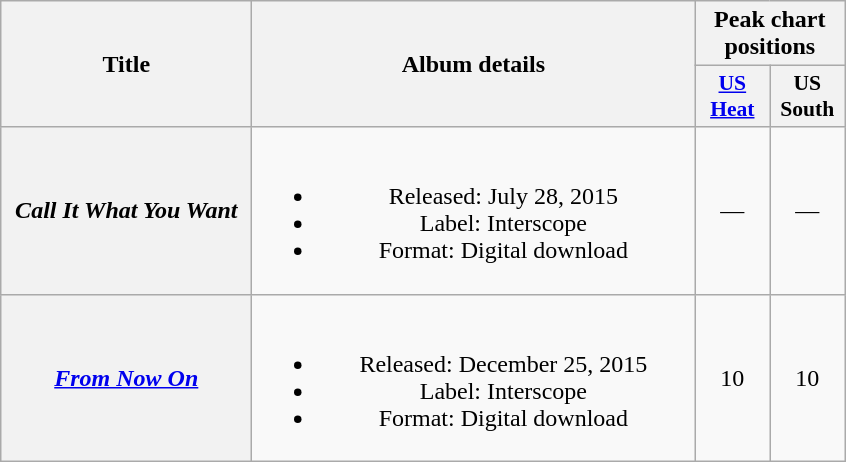<table class="wikitable plainrowheaders" style="text-align:center;">
<tr>
<th scope="col" rowspan="2" style="width:10em;">Title</th>
<th scope="col" rowspan="2" style="width:18em;">Album details</th>
<th scope="col" colspan="2">Peak chart positions</th>
</tr>
<tr>
<th scope="col" style="width:3em;font-size:90%;"><a href='#'>US<br>Heat</a><br></th>
<th scope="col" style="width:3em;font-size:90%;">US<br>South<br></th>
</tr>
<tr>
<th scope="row"><em>Call It What You Want</em></th>
<td><br><ul><li>Released: July 28, 2015</li><li>Label: Interscope</li><li>Format: Digital download</li></ul></td>
<td>—</td>
<td>—</td>
</tr>
<tr>
<th scope="row"><em><a href='#'>From Now On</a></em></th>
<td><br><ul><li>Released: December 25, 2015</li><li>Label: Interscope</li><li>Format: Digital download</li></ul></td>
<td>10</td>
<td>10</td>
</tr>
</table>
